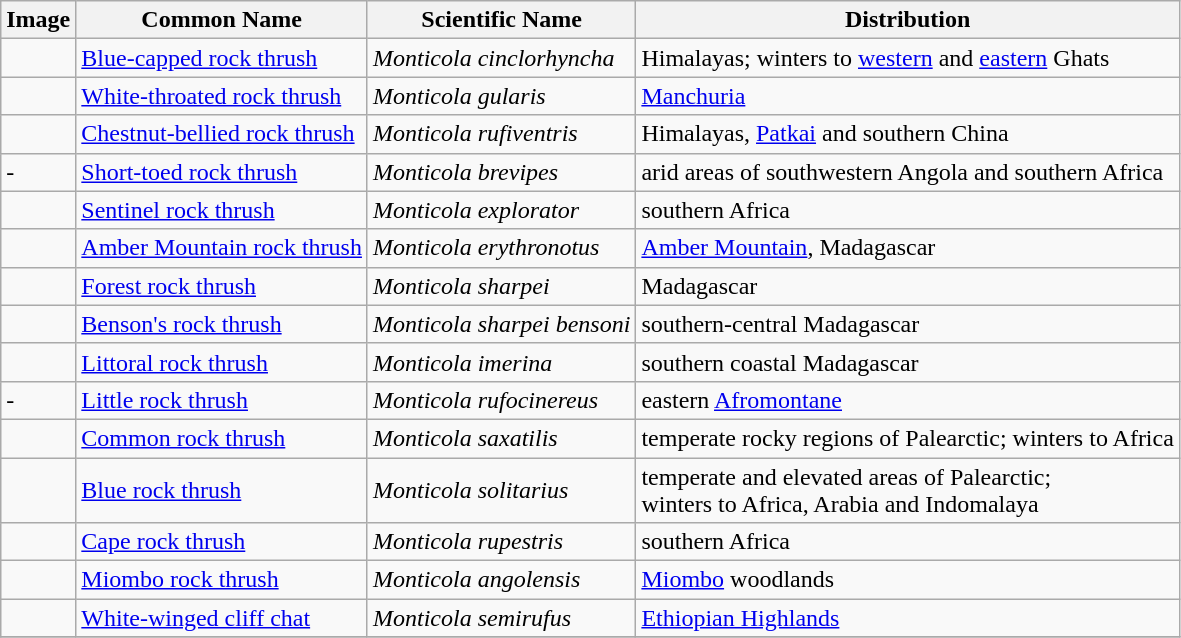<table class="wikitable">
<tr>
<th>Image</th>
<th>Common Name</th>
<th>Scientific Name</th>
<th>Distribution</th>
</tr>
<tr>
<td></td>
<td><a href='#'>Blue-capped rock thrush</a></td>
<td><em>Monticola cinclorhyncha</em></td>
<td>Himalayas; winters to <a href='#'>western</a> and <a href='#'>eastern</a> Ghats</td>
</tr>
<tr>
<td></td>
<td><a href='#'>White-throated rock thrush</a></td>
<td><em>Monticola gularis</em></td>
<td><a href='#'>Manchuria</a></td>
</tr>
<tr>
<td></td>
<td><a href='#'>Chestnut-bellied rock thrush</a></td>
<td><em>Monticola rufiventris</em></td>
<td>Himalayas, <a href='#'>Patkai</a> and southern China</td>
</tr>
<tr>
<td>-</td>
<td><a href='#'>Short-toed rock thrush</a></td>
<td><em>Monticola brevipes</em></td>
<td>arid areas of southwestern Angola and southern Africa</td>
</tr>
<tr>
<td></td>
<td><a href='#'>Sentinel rock thrush</a></td>
<td><em>Monticola explorator</em></td>
<td>southern Africa</td>
</tr>
<tr>
<td></td>
<td><a href='#'>Amber Mountain rock thrush</a></td>
<td><em>Monticola erythronotus</em></td>
<td><a href='#'>Amber Mountain</a>, Madagascar</td>
</tr>
<tr>
<td></td>
<td><a href='#'>Forest rock thrush</a></td>
<td><em>Monticola sharpei</em></td>
<td>Madagascar</td>
</tr>
<tr>
<td></td>
<td><a href='#'>Benson's rock thrush</a></td>
<td><em>Monticola sharpei bensoni</em></td>
<td>southern-central Madagascar</td>
</tr>
<tr>
<td></td>
<td><a href='#'>Littoral rock thrush</a></td>
<td><em>Monticola imerina</em></td>
<td>southern coastal Madagascar</td>
</tr>
<tr>
<td>-</td>
<td><a href='#'>Little rock thrush</a></td>
<td><em>Monticola rufocinereus</em></td>
<td>eastern <a href='#'>Afromontane</a></td>
</tr>
<tr>
<td></td>
<td><a href='#'>Common rock thrush</a></td>
<td><em>Monticola saxatilis</em></td>
<td>temperate rocky regions of Palearctic; winters to Africa</td>
</tr>
<tr>
<td></td>
<td><a href='#'>Blue rock thrush</a></td>
<td><em>Monticola solitarius</em></td>
<td>temperate and elevated areas of Palearctic;<br>winters to Africa, Arabia  and Indomalaya</td>
</tr>
<tr>
<td></td>
<td><a href='#'>Cape rock thrush</a></td>
<td><em>Monticola rupestris</em></td>
<td>southern Africa</td>
</tr>
<tr>
<td></td>
<td><a href='#'>Miombo rock thrush</a></td>
<td><em>Monticola angolensis</em></td>
<td><a href='#'>Miombo</a> woodlands</td>
</tr>
<tr>
<td></td>
<td><a href='#'>White-winged cliff chat</a></td>
<td><em>Monticola semirufus</em></td>
<td><a href='#'>Ethiopian Highlands</a></td>
</tr>
<tr>
</tr>
</table>
